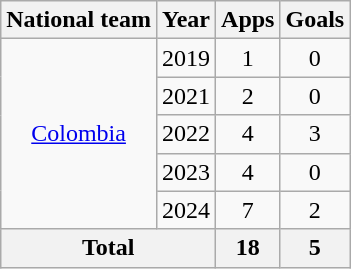<table class="wikitable" style="text-align:center">
<tr>
<th>National team</th>
<th>Year</th>
<th>Apps</th>
<th>Goals</th>
</tr>
<tr>
<td rowspan="5"><a href='#'>Colombia</a></td>
<td>2019</td>
<td>1</td>
<td>0</td>
</tr>
<tr>
<td>2021</td>
<td>2</td>
<td>0</td>
</tr>
<tr>
<td>2022</td>
<td>4</td>
<td>3</td>
</tr>
<tr>
<td>2023</td>
<td>4</td>
<td>0</td>
</tr>
<tr>
<td>2024</td>
<td>7</td>
<td>2</td>
</tr>
<tr>
<th colspan="2">Total</th>
<th>18</th>
<th>5</th>
</tr>
</table>
